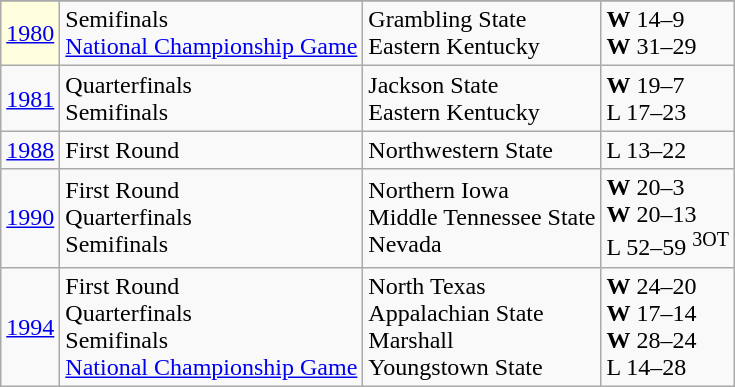<table class="wikitable">
<tr>
</tr>
<tr>
<td bgcolor=lightyellow><a href='#'>1980</a></td>
<td>Semifinals<br><a href='#'>National Championship Game</a></td>
<td>Grambling State<br>Eastern Kentucky</td>
<td><strong>W</strong> 14–9<br><strong>W</strong> 31–29</td>
</tr>
<tr>
<td><a href='#'>1981</a></td>
<td>Quarterfinals<br>Semifinals</td>
<td>Jackson State<br>Eastern Kentucky</td>
<td><strong>W</strong> 19–7<br>L 17–23</td>
</tr>
<tr>
<td><a href='#'>1988</a></td>
<td>First Round</td>
<td>Northwestern State</td>
<td>L 13–22</td>
</tr>
<tr>
<td><a href='#'>1990</a></td>
<td>First Round<br>Quarterfinals<br>Semifinals</td>
<td>Northern Iowa<br>Middle Tennessee State<br>Nevada</td>
<td><strong>W</strong> 20–3<br><strong>W</strong> 20–13<br>L 52–59 <sup>3OT</sup></td>
</tr>
<tr>
<td><a href='#'>1994</a></td>
<td>First Round<br>Quarterfinals<br>Semifinals<br><a href='#'>National Championship Game</a></td>
<td>North Texas<br>Appalachian State<br>Marshall<br>Youngstown State</td>
<td><strong>W</strong> 24–20<br><strong>W</strong> 17–14<br><strong>W</strong> 28–24<br>L 14–28</td>
</tr>
</table>
